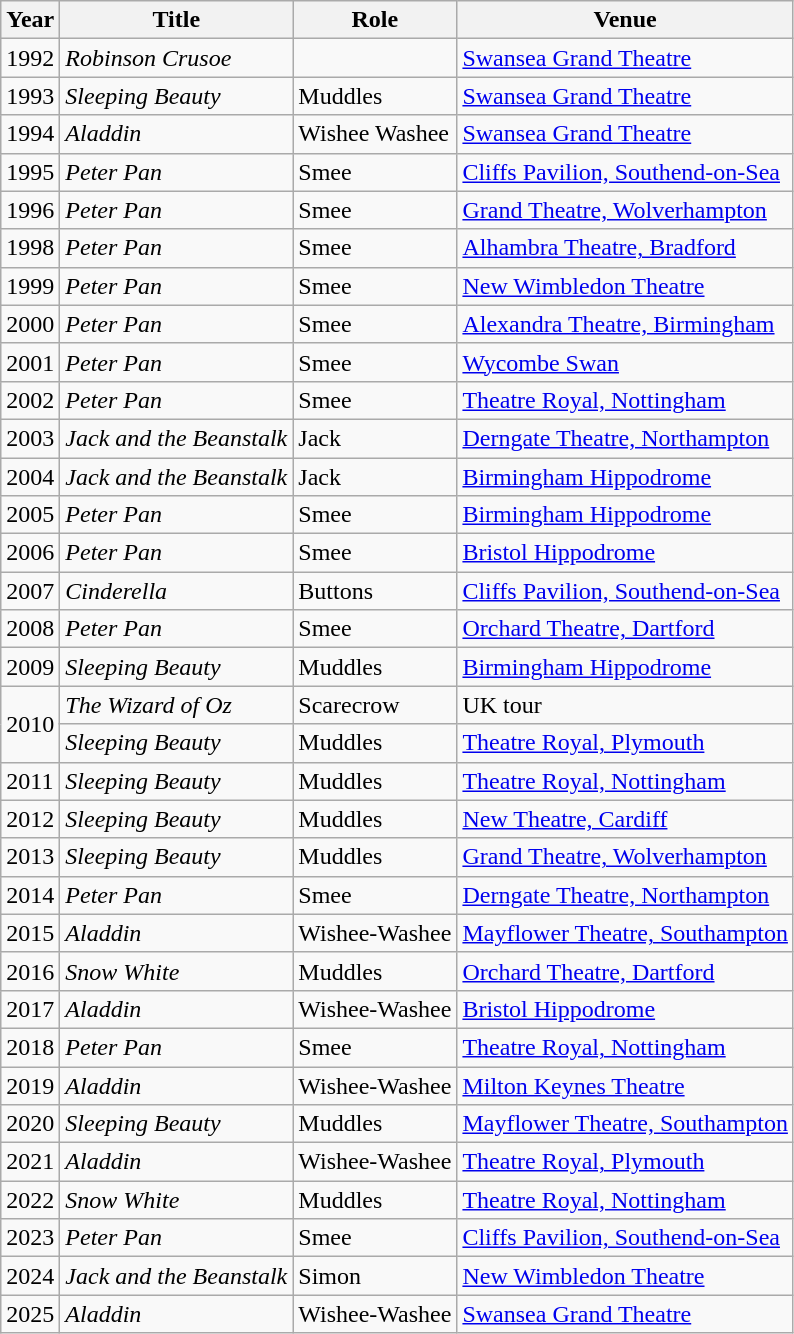<table class="wikitable">
<tr>
<th>Year</th>
<th>Title</th>
<th>Role</th>
<th>Venue</th>
</tr>
<tr>
<td>1992</td>
<td><em>Robinson Crusoe</em></td>
<td></td>
<td><a href='#'>Swansea Grand Theatre</a></td>
</tr>
<tr>
<td>1993</td>
<td><em>Sleeping Beauty</em></td>
<td>Muddles</td>
<td><a href='#'>Swansea Grand Theatre</a></td>
</tr>
<tr>
<td>1994</td>
<td><em>Aladdin</em></td>
<td>Wishee Washee</td>
<td><a href='#'>Swansea Grand Theatre</a></td>
</tr>
<tr>
<td>1995</td>
<td><em>Peter Pan</em></td>
<td>Smee</td>
<td><a href='#'>Cliffs Pavilion, Southend-on-Sea</a></td>
</tr>
<tr>
<td>1996</td>
<td><em>Peter Pan</em></td>
<td>Smee</td>
<td><a href='#'>Grand Theatre, Wolverhampton</a></td>
</tr>
<tr>
<td>1998</td>
<td><em>Peter Pan</em></td>
<td>Smee</td>
<td><a href='#'>Alhambra Theatre, Bradford</a></td>
</tr>
<tr>
<td>1999</td>
<td><em>Peter Pan</em></td>
<td>Smee</td>
<td><a href='#'>New Wimbledon Theatre</a></td>
</tr>
<tr>
<td>2000</td>
<td><em>Peter Pan</em></td>
<td>Smee</td>
<td><a href='#'>Alexandra Theatre, Birmingham</a></td>
</tr>
<tr>
<td>2001</td>
<td><em>Peter Pan</em></td>
<td>Smee</td>
<td><a href='#'>Wycombe Swan</a></td>
</tr>
<tr>
<td>2002</td>
<td><em>Peter Pan</em></td>
<td>Smee</td>
<td><a href='#'>Theatre Royal, Nottingham</a></td>
</tr>
<tr>
<td>2003</td>
<td><em>Jack and the Beanstalk</em></td>
<td>Jack</td>
<td><a href='#'>Derngate Theatre, Northampton</a></td>
</tr>
<tr>
<td>2004</td>
<td><em>Jack and the Beanstalk</em></td>
<td>Jack</td>
<td><a href='#'>Birmingham Hippodrome</a></td>
</tr>
<tr>
<td>2005</td>
<td><em>Peter Pan</em></td>
<td>Smee</td>
<td><a href='#'>Birmingham Hippodrome</a></td>
</tr>
<tr>
<td>2006</td>
<td><em>Peter Pan</em></td>
<td>Smee</td>
<td><a href='#'>Bristol Hippodrome</a></td>
</tr>
<tr>
<td>2007</td>
<td><em>Cinderella</em></td>
<td>Buttons</td>
<td><a href='#'>Cliffs Pavilion, Southend-on-Sea</a></td>
</tr>
<tr>
<td>2008</td>
<td><em>Peter Pan</em></td>
<td>Smee</td>
<td><a href='#'>Orchard Theatre, Dartford</a></td>
</tr>
<tr>
<td>2009</td>
<td><em>Sleeping Beauty</em></td>
<td>Muddles</td>
<td><a href='#'>Birmingham Hippodrome</a></td>
</tr>
<tr>
<td rowspan="2">2010</td>
<td><em>The Wizard of Oz</em></td>
<td>Scarecrow</td>
<td>UK tour</td>
</tr>
<tr>
<td><em>Sleeping Beauty</em></td>
<td>Muddles</td>
<td><a href='#'>Theatre Royal, Plymouth</a></td>
</tr>
<tr>
<td>2011</td>
<td><em>Sleeping Beauty</em></td>
<td>Muddles</td>
<td><a href='#'>Theatre Royal, Nottingham</a></td>
</tr>
<tr>
<td>2012</td>
<td><em>Sleeping Beauty</em></td>
<td>Muddles</td>
<td><a href='#'>New Theatre, Cardiff</a></td>
</tr>
<tr>
<td>2013</td>
<td><em>Sleeping Beauty</em></td>
<td>Muddles</td>
<td><a href='#'>Grand Theatre, Wolverhampton</a></td>
</tr>
<tr>
<td>2014</td>
<td><em>Peter Pan</em></td>
<td>Smee</td>
<td><a href='#'>Derngate Theatre, Northampton</a></td>
</tr>
<tr>
<td>2015</td>
<td><em>Aladdin</em></td>
<td>Wishee-Washee</td>
<td><a href='#'>Mayflower Theatre, Southampton</a></td>
</tr>
<tr>
<td>2016</td>
<td><em>Snow White</em></td>
<td>Muddles</td>
<td><a href='#'>Orchard Theatre, Dartford</a></td>
</tr>
<tr>
<td>2017</td>
<td><em>Aladdin</em></td>
<td>Wishee-Washee</td>
<td><a href='#'>Bristol Hippodrome</a></td>
</tr>
<tr>
<td>2018</td>
<td><em>Peter Pan</em></td>
<td>Smee</td>
<td><a href='#'>Theatre Royal, Nottingham</a></td>
</tr>
<tr>
<td>2019</td>
<td><em>Aladdin</em></td>
<td>Wishee-Washee</td>
<td><a href='#'>Milton Keynes Theatre</a></td>
</tr>
<tr>
<td>2020</td>
<td><em>Sleeping Beauty</em></td>
<td>Muddles</td>
<td><a href='#'>Mayflower Theatre, Southampton</a></td>
</tr>
<tr>
<td>2021</td>
<td><em>Aladdin</em></td>
<td>Wishee-Washee</td>
<td><a href='#'>Theatre Royal, Plymouth</a></td>
</tr>
<tr>
<td>2022</td>
<td><em>Snow White</em></td>
<td>Muddles</td>
<td><a href='#'>Theatre Royal, Nottingham</a></td>
</tr>
<tr>
<td>2023</td>
<td><em>Peter Pan</em></td>
<td>Smee</td>
<td><a href='#'>Cliffs Pavilion, Southend-on-Sea</a></td>
</tr>
<tr>
<td>2024</td>
<td><em>Jack and the Beanstalk</em></td>
<td>Simon</td>
<td><a href='#'>New Wimbledon Theatre</a></td>
</tr>
<tr>
<td>2025</td>
<td><em>Aladdin</em></td>
<td>Wishee-Washee</td>
<td><a href='#'>Swansea Grand Theatre</a></td>
</tr>
</table>
